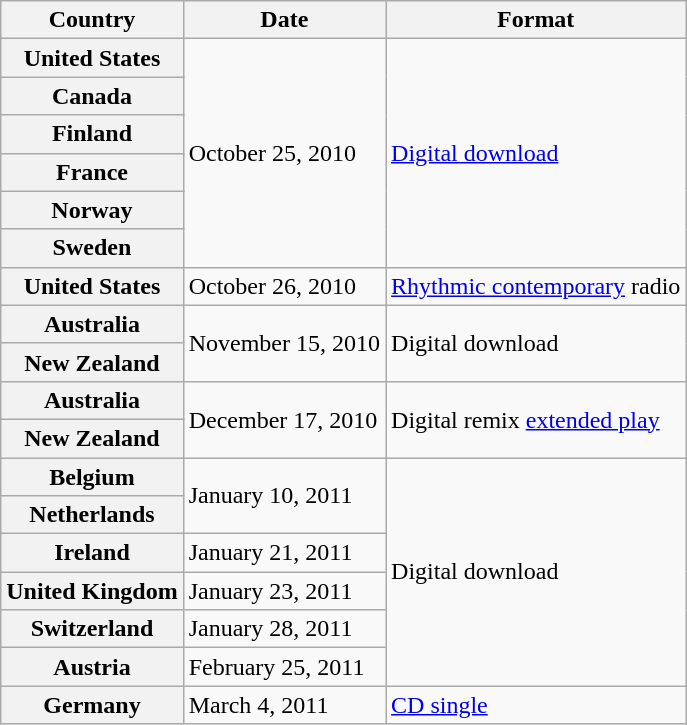<table class="wikitable plainrowheaders">
<tr>
<th scope="col">Country</th>
<th scope="col">Date</th>
<th scope="col">Format</th>
</tr>
<tr>
<th scope="row">United States</th>
<td rowspan="6">October 25, 2010</td>
<td rowspan="6"><a href='#'>Digital download</a></td>
</tr>
<tr>
<th scope="row">Canada</th>
</tr>
<tr>
<th scope="row">Finland</th>
</tr>
<tr>
<th scope="row">France</th>
</tr>
<tr>
<th scope="row">Norway</th>
</tr>
<tr>
<th scope="row">Sweden</th>
</tr>
<tr>
<th scope="row">United States</th>
<td>October 26, 2010</td>
<td><a href='#'>Rhythmic contemporary</a> radio</td>
</tr>
<tr>
<th scope="row">Australia</th>
<td rowspan="2">November 15, 2010</td>
<td rowspan="2">Digital download</td>
</tr>
<tr>
<th scope="row">New Zealand</th>
</tr>
<tr>
<th scope="row">Australia</th>
<td rowspan="2">December 17, 2010</td>
<td rowspan="2">Digital remix <a href='#'>extended play</a></td>
</tr>
<tr>
<th scope="row">New Zealand</th>
</tr>
<tr>
<th scope="row">Belgium</th>
<td rowspan="2">January 10, 2011</td>
<td rowspan="6">Digital download</td>
</tr>
<tr>
<th scope="row">Netherlands</th>
</tr>
<tr>
<th scope="row">Ireland</th>
<td>January 21, 2011</td>
</tr>
<tr>
<th scope="row">United Kingdom</th>
<td>January 23, 2011</td>
</tr>
<tr>
<th scope="row">Switzerland</th>
<td>January 28, 2011</td>
</tr>
<tr>
<th scope="row">Austria</th>
<td>February 25, 2011</td>
</tr>
<tr>
<th scope="row">Germany</th>
<td>March 4, 2011</td>
<td><a href='#'>CD single</a></td>
</tr>
</table>
